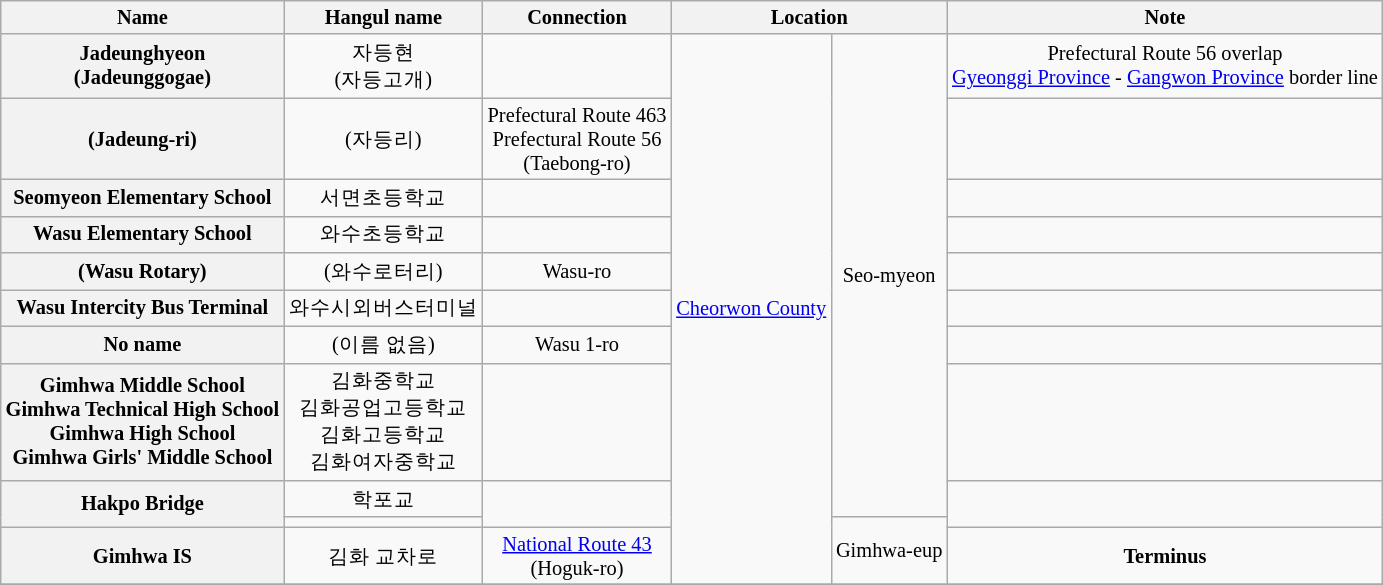<table class="wikitable" style="font-size: 85%; text-align: center;">
<tr>
<th>Name </th>
<th>Hangul name</th>
<th>Connection</th>
<th colspan="2">Location</th>
<th>Note</th>
</tr>
<tr>
<th>Jadeunghyeon<br>(Jadeunggogae)</th>
<td>자등현<br>(자등고개)</td>
<td></td>
<td rowspan=11><a href='#'>Cheorwon County</a></td>
<td rowspan=9>Seo-myeon</td>
<td>Prefectural Route 56 overlap<br><a href='#'>Gyeonggi Province</a> - <a href='#'>Gangwon Province</a> border line</td>
</tr>
<tr>
<th>(Jadeung-ri)</th>
<td>(자등리)</td>
<td>Prefectural Route 463<br>Prefectural Route 56<br>(Taebong-ro)</td>
<td></td>
</tr>
<tr>
<th>Seomyeon Elementary School</th>
<td>서면초등학교</td>
<td></td>
<td></td>
</tr>
<tr>
<th>Wasu Elementary School</th>
<td>와수초등학교</td>
<td></td>
<td></td>
</tr>
<tr>
<th>(Wasu Rotary)</th>
<td>(와수로터리)</td>
<td>Wasu-ro</td>
<td></td>
</tr>
<tr>
<th>Wasu Intercity Bus Terminal</th>
<td>와수시외버스터미널</td>
<td></td>
<td></td>
</tr>
<tr>
<th>No name</th>
<td>(이름 없음)</td>
<td>Wasu 1-ro</td>
<td></td>
</tr>
<tr>
<th>Gimhwa Middle School<br>Gimhwa Technical High School<br>Gimhwa High School<br>Gimhwa Girls' Middle School</th>
<td>김화중학교<br>김화공업고등학교<br>김화고등학교<br>김화여자중학교</td>
<td></td>
<td></td>
</tr>
<tr>
<th rowspan=2>Hakpo Bridge</th>
<td>학포교</td>
<td rowspan=2></td>
<td rowspan=2></td>
</tr>
<tr>
<td></td>
<td rowspan=2>Gimhwa-eup</td>
</tr>
<tr>
<th>Gimhwa IS</th>
<td>김화 교차로</td>
<td><a href='#'>National Route 43</a><br>(Hoguk-ro)</td>
<td><strong>Terminus</strong></td>
</tr>
<tr>
</tr>
</table>
